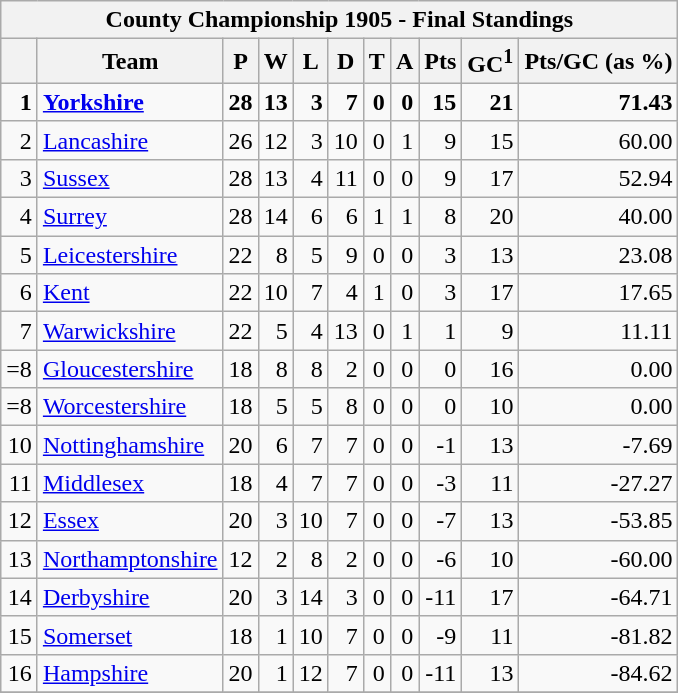<table class="wikitable">
<tr>
<th colspan="11">County Championship 1905 - Final Standings</th>
</tr>
<tr bgcolor="#efefef">
<th></th>
<th>Team</th>
<th>P</th>
<th>W</th>
<th>L</th>
<th>D</th>
<th>T</th>
<th>A</th>
<th>Pts</th>
<th>GC<sup>1</sup></th>
<th>Pts/GC (as %)</th>
</tr>
<tr align="right">
<td><strong>1</strong></td>
<td align="left"><strong><a href='#'>Yorkshire</a></strong></td>
<td><strong>28</strong></td>
<td><strong>13</strong></td>
<td><strong>3</strong></td>
<td><strong>7</strong></td>
<td><strong>0</strong></td>
<td><strong>0</strong></td>
<td><strong>15</strong></td>
<td><strong>21</strong></td>
<td><strong>71.43</strong></td>
</tr>
<tr align="right">
<td>2</td>
<td align="left"><a href='#'>Lancashire</a></td>
<td>26</td>
<td>12</td>
<td>3</td>
<td>10</td>
<td>0</td>
<td>1</td>
<td>9</td>
<td>15</td>
<td>60.00</td>
</tr>
<tr align="right">
<td>3</td>
<td align="left"><a href='#'>Sussex</a></td>
<td>28</td>
<td>13</td>
<td>4</td>
<td>11</td>
<td>0</td>
<td>0</td>
<td>9</td>
<td>17</td>
<td>52.94</td>
</tr>
<tr align="right">
<td>4</td>
<td align="left"><a href='#'>Surrey</a></td>
<td>28</td>
<td>14</td>
<td>6</td>
<td>6</td>
<td>1</td>
<td>1</td>
<td>8</td>
<td>20</td>
<td>40.00</td>
</tr>
<tr align="right">
<td>5</td>
<td align="left"><a href='#'>Leicestershire</a></td>
<td>22</td>
<td>8</td>
<td>5</td>
<td>9</td>
<td>0</td>
<td>0</td>
<td>3</td>
<td>13</td>
<td>23.08</td>
</tr>
<tr align="right">
<td>6</td>
<td align="left"><a href='#'>Kent</a></td>
<td>22</td>
<td>10</td>
<td>7</td>
<td>4</td>
<td>1</td>
<td>0</td>
<td>3</td>
<td>17</td>
<td>17.65</td>
</tr>
<tr align="right">
<td>7</td>
<td align="left"><a href='#'>Warwickshire</a></td>
<td>22</td>
<td>5</td>
<td>4</td>
<td>13</td>
<td>0</td>
<td>1</td>
<td>1</td>
<td>9</td>
<td>11.11</td>
</tr>
<tr align="right">
<td>=8</td>
<td align="left"><a href='#'>Gloucestershire</a></td>
<td>18</td>
<td>8</td>
<td>8</td>
<td>2</td>
<td>0</td>
<td>0</td>
<td>0</td>
<td>16</td>
<td>0.00</td>
</tr>
<tr align="right">
<td>=8</td>
<td align="left"><a href='#'>Worcestershire</a></td>
<td>18</td>
<td>5</td>
<td>5</td>
<td>8</td>
<td>0</td>
<td>0</td>
<td>0</td>
<td>10</td>
<td>0.00</td>
</tr>
<tr align="right">
<td>10</td>
<td align="left"><a href='#'>Nottinghamshire</a></td>
<td>20</td>
<td>6</td>
<td>7</td>
<td>7</td>
<td>0</td>
<td>0</td>
<td>-1</td>
<td>13</td>
<td>-7.69</td>
</tr>
<tr align="right">
<td>11</td>
<td align="left"><a href='#'>Middlesex</a></td>
<td>18</td>
<td>4</td>
<td>7</td>
<td>7</td>
<td>0</td>
<td>0</td>
<td>-3</td>
<td>11</td>
<td>-27.27</td>
</tr>
<tr align="right">
<td>12</td>
<td align="left"><a href='#'>Essex</a></td>
<td>20</td>
<td>3</td>
<td>10</td>
<td>7</td>
<td>0</td>
<td>0</td>
<td>-7</td>
<td>13</td>
<td>-53.85</td>
</tr>
<tr align="right">
<td>13</td>
<td align="left"><a href='#'>Northamptonshire</a></td>
<td>12</td>
<td>2</td>
<td>8</td>
<td>2</td>
<td>0</td>
<td>0</td>
<td>-6</td>
<td>10</td>
<td>-60.00</td>
</tr>
<tr align="right">
<td>14</td>
<td align="left"><a href='#'>Derbyshire</a></td>
<td>20</td>
<td>3</td>
<td>14</td>
<td>3</td>
<td>0</td>
<td>0</td>
<td>-11</td>
<td>17</td>
<td>-64.71</td>
</tr>
<tr align="right">
<td>15</td>
<td align="left"><a href='#'>Somerset</a></td>
<td>18</td>
<td>1</td>
<td>10</td>
<td>7</td>
<td>0</td>
<td>0</td>
<td>-9</td>
<td>11</td>
<td>-81.82</td>
</tr>
<tr align="right">
<td>16</td>
<td align="left"><a href='#'>Hampshire</a></td>
<td>20</td>
<td>1</td>
<td>12</td>
<td>7</td>
<td>0</td>
<td>0</td>
<td>-11</td>
<td>13</td>
<td>-84.62</td>
</tr>
<tr>
</tr>
</table>
